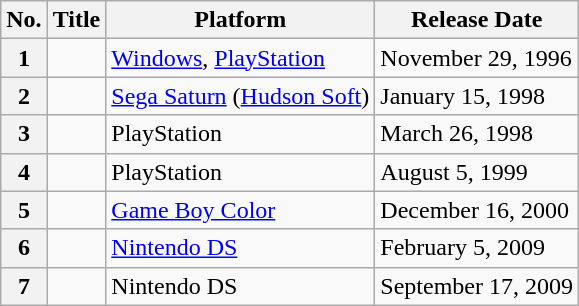<table class="wikitable">
<tr>
<th>No.</th>
<th>Title</th>
<th>Platform</th>
<th>Release Date</th>
</tr>
<tr>
<th>1</th>
<td></td>
<td><a href='#'>Windows</a>, <a href='#'>PlayStation</a></td>
<td>November 29, 1996</td>
</tr>
<tr>
<th>2</th>
<td></td>
<td><a href='#'>Sega Saturn</a> (<a href='#'>Hudson Soft</a>)</td>
<td>January 15, 1998</td>
</tr>
<tr>
<th>3</th>
<td></td>
<td>PlayStation</td>
<td>March 26, 1998</td>
</tr>
<tr>
<th>4</th>
<td></td>
<td>PlayStation</td>
<td>August 5, 1999</td>
</tr>
<tr>
<th>5</th>
<td></td>
<td><a href='#'>Game Boy Color</a></td>
<td>December 16, 2000</td>
</tr>
<tr>
<th>6</th>
<td></td>
<td><a href='#'>Nintendo DS</a></td>
<td>February 5, 2009</td>
</tr>
<tr>
<th>7</th>
<td></td>
<td>Nintendo DS</td>
<td>September 17, 2009</td>
</tr>
</table>
